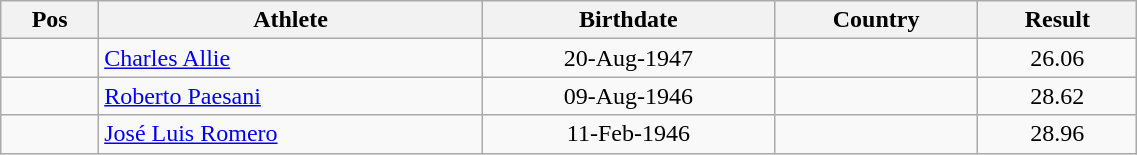<table class="wikitable"  style="text-align:center; width:60%;">
<tr>
<th>Pos</th>
<th>Athlete</th>
<th>Birthdate</th>
<th>Country</th>
<th>Result</th>
</tr>
<tr>
<td align=center></td>
<td align=left><a href='#'>Charles Allie</a></td>
<td>20-Aug-1947</td>
<td align=left></td>
<td>26.06</td>
</tr>
<tr>
<td align=center></td>
<td align=left><a href='#'>Roberto Paesani</a></td>
<td>09-Aug-1946</td>
<td align=left></td>
<td>28.62</td>
</tr>
<tr>
<td align=center></td>
<td align=left><a href='#'>José Luis Romero</a></td>
<td>11-Feb-1946</td>
<td align=left></td>
<td>28.96</td>
</tr>
</table>
